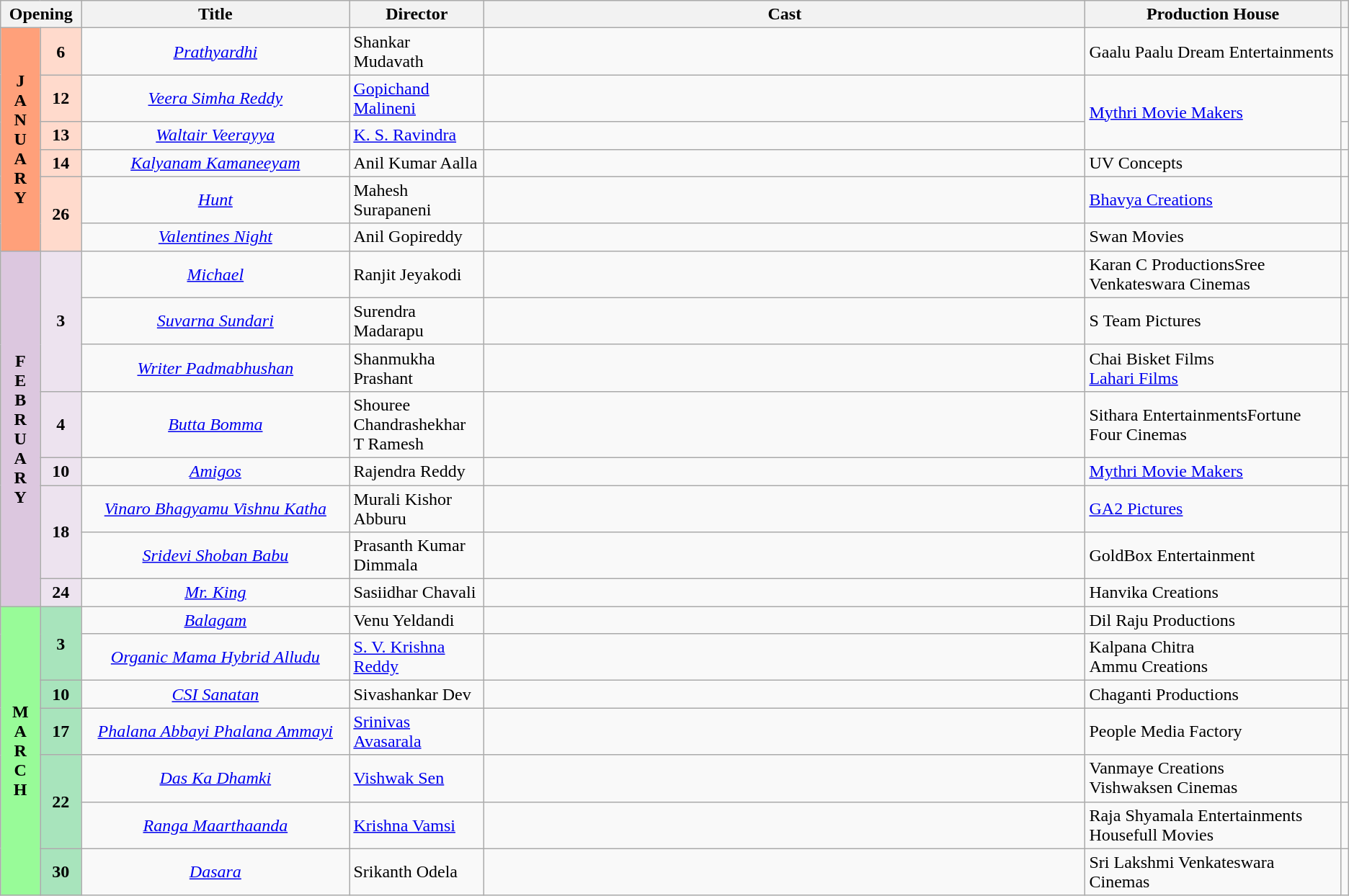<table class="wikitable sortable">
<tr>
<th colspan="2" style="width:6%;"><strong>Opening</strong></th>
<th style="width:20%;"><strong>Title</strong></th>
<th style="width:10%;"><strong>Director</strong></th>
<th style="width:45%;"><strong>Cast</strong></th>
<th style="width:30%;"><strong>Production House</strong></th>
<th style="width:1%;" class="unsortable"></th>
</tr>
<tr>
<td rowspan="6" style="text-align:center;background:#ffa07a;textcolor:#000;"><strong>J<br>A<br>N<br>U<br>A<br>R<br>Y</strong></td>
<td rowspan="1" style="text-align:center;background:#ffdacc;"><strong>6</strong></td>
<td style="text-align:center;"><em><a href='#'>Prathyardhi</a></em></td>
<td>Shankar Mudavath</td>
<td></td>
<td>Gaalu Paalu Dream Entertainments</td>
<td></td>
</tr>
<tr>
<td rowspan="1" style="text-align:center;background:#ffdacc;"><strong>12</strong></td>
<td style="text-align:center;"><em><a href='#'>Veera Simha Reddy</a></em></td>
<td><a href='#'>Gopichand Malineni</a></td>
<td></td>
<td rowspan="2"><a href='#'>Mythri Movie Makers</a></td>
<td></td>
</tr>
<tr>
<td rowspan="1" style="text-align:center;background:#ffdacc;"><strong>13</strong></td>
<td style="text-align:center;"><em><a href='#'>Waltair Veerayya</a></em></td>
<td><a href='#'>K. S. Ravindra</a></td>
<td></td>
<td></td>
</tr>
<tr>
<td rowspan="1" style="text-align:center;background:#ffdacc;"><strong>14</strong></td>
<td style="text-align:center;"><a href='#'><em>Kalyanam Kamaneeyam</em></a></td>
<td>Anil Kumar Aalla</td>
<td></td>
<td>UV Concepts</td>
<td></td>
</tr>
<tr>
<td rowspan="2" style="text-align:center;background:#ffdacc;"><strong>26</strong></td>
<td style="text-align:center;"><em><a href='#'>Hunt</a></em></td>
<td>Mahesh Surapaneni</td>
<td></td>
<td><a href='#'>Bhavya Creations</a></td>
<td></td>
</tr>
<tr>
<td style="text-align:center;"><em><a href='#'>Valentines Night</a></em></td>
<td>Anil Gopireddy</td>
<td></td>
<td>Swan Movies</td>
<td></td>
</tr>
<tr>
<td rowspan="8" style="text-align:center; background:#dcc7df; textcolor:#000;"><strong>F<br>E<br>B<br>R<br>U<br>A<br>R<br>Y</strong></td>
<td rowspan="3" style="text-align:center; background:#ede3ef;"><strong>3</strong></td>
<td style="text-align:center;"><em><a href='#'>Michael</a></em></td>
<td>Ranjit Jeyakodi</td>
<td></td>
<td>Karan C ProductionsSree Venkateswara Cinemas</td>
<td></td>
</tr>
<tr>
<td style="text-align:center;"><em><a href='#'>Suvarna Sundari</a></em></td>
<td>Surendra Madarapu</td>
<td></td>
<td>S Team Pictures</td>
<td></td>
</tr>
<tr>
<td style="text-align:center;"><em><a href='#'>Writer Padmabhushan</a></em></td>
<td>Shanmukha Prashant</td>
<td></td>
<td>Chai Bisket Films<br><a href='#'>Lahari Films</a></td>
<td></td>
</tr>
<tr>
<td rowspan="1" style="text-align:center; background:#ede3ef;"><strong>4</strong></td>
<td style="text-align:center;"><em><a href='#'>Butta Bomma</a></em></td>
<td>Shouree Chandrashekhar T Ramesh</td>
<td></td>
<td>Sithara EntertainmentsFortune Four Cinemas</td>
<td></td>
</tr>
<tr>
<td style="text-align:center; background:#ede3ef;"><strong>10</strong></td>
<td style="text-align:center;"><em><a href='#'>Amigos</a></em></td>
<td>Rajendra Reddy</td>
<td></td>
<td><a href='#'>Mythri Movie Makers</a></td>
<td></td>
</tr>
<tr>
<td rowspan="2" style="text-align:center; background:#ede3ef;"><strong>18</strong></td>
<td style="text-align:center;"><em><a href='#'>Vinaro Bhagyamu Vishnu Katha</a></em></td>
<td>Murali Kishor Abburu</td>
<td></td>
<td><a href='#'>GA2 Pictures</a></td>
<td></td>
</tr>
<tr>
<td style="text-align:center;"><em><a href='#'>Sridevi Shoban Babu</a></em></td>
<td>Prasanth Kumar Dimmala</td>
<td></td>
<td>GoldBox Entertainment</td>
<td></td>
</tr>
<tr>
<td rowspan="1" style="text-align:center; background:#ede3ef;"><strong>24</strong></td>
<td style="text-align:center;"><em><a href='#'>Mr. King</a></em></td>
<td>Sasiidhar Chavali</td>
<td></td>
<td>Hanvika Creations</td>
<td></td>
</tr>
<tr>
<td rowspan="7" style="text-align:center; background:#98fb98; textcolor:#000;"><strong>M<br>A<br>R<br>C<br>H</strong></td>
<td rowspan="2" style="text-align:center; background:#a8e4bc;"><strong>3</strong></td>
<td style="text-align:center;"><em><a href='#'>Balagam</a></em></td>
<td>Venu Yeldandi</td>
<td></td>
<td>Dil Raju Productions</td>
<td></td>
</tr>
<tr>
<td style="text-align:center;"><em><a href='#'>Organic Mama Hybrid Alludu</a></em></td>
<td><a href='#'>S. V. Krishna Reddy</a></td>
<td></td>
<td>Kalpana Chitra <br> Ammu Creations</td>
<td></td>
</tr>
<tr>
<td rowspan="1" style="text-align:center; background:#a8e4bc;"><strong>10</strong></td>
<td style="text-align:center;"><em><a href='#'>CSI Sanatan</a></em></td>
<td>Sivashankar Dev</td>
<td></td>
<td>Chaganti Productions</td>
<td></td>
</tr>
<tr>
<td rowspan="1" style="text-align:center; background:#a8e4bc;"><strong>17</strong></td>
<td style="text-align:center;"><em><a href='#'>Phalana Abbayi Phalana Ammayi</a></em></td>
<td><a href='#'>Srinivas Avasarala</a></td>
<td></td>
<td>People Media Factory</td>
<td></td>
</tr>
<tr>
<td rowspan="2" style="text-align:center; background:#a8e4bc;"><strong>22</strong></td>
<td style="text-align:center;"><em><a href='#'>Das Ka Dhamki</a></em></td>
<td><a href='#'>Vishwak Sen</a></td>
<td></td>
<td>Vanmaye Creations<br>Vishwaksen Cinemas</td>
<td></td>
</tr>
<tr>
<td style="text-align:center;"><em><a href='#'>Ranga Maarthaanda</a></em></td>
<td><a href='#'>Krishna Vamsi</a></td>
<td></td>
<td>Raja Shyamala Entertainments<br>Housefull Movies</td>
<td></td>
</tr>
<tr>
<td rowspan="1" style="text-align:center; background:#a8e4bc;"><strong>30</strong></td>
<td style="text-align:center;"><em><a href='#'>Dasara</a></em></td>
<td>Srikanth Odela</td>
<td></td>
<td>Sri Lakshmi Venkateswara Cinemas</td>
<td></td>
</tr>
</table>
